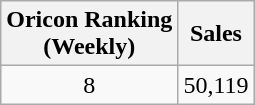<table class="wikitable">
<tr>
<th>Oricon Ranking<br>(Weekly)</th>
<th>Sales</th>
</tr>
<tr>
<td align="center">8</td>
<td>50,119</td>
</tr>
</table>
